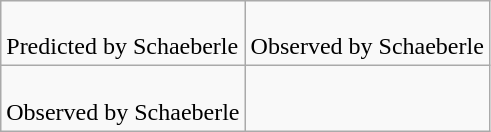<table class=wikitable>
<tr>
<td><br>Predicted by Schaeberle</td>
<td><br>Observed by Schaeberle</td>
</tr>
<tr>
<td><br>Observed by Schaeberle</td>
</tr>
</table>
